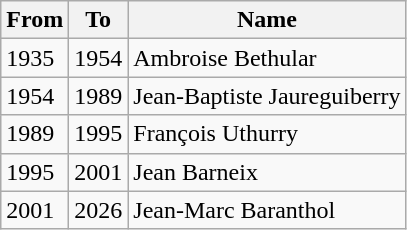<table class="wikitable">
<tr>
<th>From</th>
<th>To</th>
<th>Name</th>
</tr>
<tr>
<td>1935</td>
<td>1954</td>
<td>Ambroise Bethular</td>
</tr>
<tr>
<td>1954</td>
<td>1989</td>
<td>Jean-Baptiste Jaureguiberry</td>
</tr>
<tr>
<td>1989</td>
<td>1995</td>
<td>François Uthurry</td>
</tr>
<tr>
<td>1995</td>
<td>2001</td>
<td>Jean Barneix</td>
</tr>
<tr>
<td>2001</td>
<td>2026</td>
<td>Jean-Marc Baranthol</td>
</tr>
</table>
